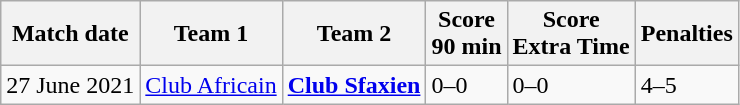<table class="wikitable alternance">
<tr>
<th>Match date</th>
<th>Team 1</th>
<th>Team 2</th>
<th>Score<br>90 min</th>
<th>Score<br>Extra Time</th>
<th>Penalties</th>
</tr>
<tr>
<td>27 June 2021</td>
<td><a href='#'>Club Africain</a></td>
<td><strong><a href='#'>Club Sfaxien</a></strong></td>
<td>0–0</td>
<td>0–0</td>
<td>4–5</td>
</tr>
</table>
